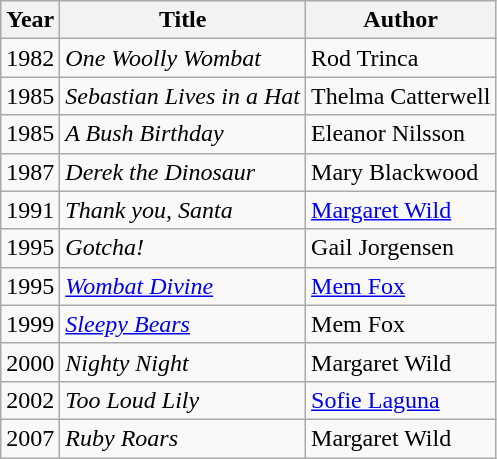<table class="wikitable">
<tr>
<th>Year</th>
<th>Title</th>
<th>Author</th>
</tr>
<tr>
<td>1982</td>
<td><em>One Woolly Wombat</em></td>
<td>Rod Trinca</td>
</tr>
<tr>
<td>1985</td>
<td><em>Sebastian Lives in a Hat</em></td>
<td>Thelma Catterwell</td>
</tr>
<tr>
<td>1985</td>
<td><em>A Bush Birthday</em></td>
<td>Eleanor Nilsson</td>
</tr>
<tr>
<td>1987</td>
<td><em>Derek the Dinosaur</em></td>
<td>Mary Blackwood</td>
</tr>
<tr>
<td>1991</td>
<td><em>Thank you, Santa</em></td>
<td><a href='#'>Margaret Wild</a></td>
</tr>
<tr>
<td>1995</td>
<td><em>Gotcha!</em></td>
<td>Gail Jorgensen</td>
</tr>
<tr>
<td>1995</td>
<td><em><a href='#'>Wombat Divine</a></em></td>
<td><a href='#'>Mem Fox</a></td>
</tr>
<tr>
<td>1999</td>
<td><em><a href='#'>Sleepy Bears</a></em></td>
<td>Mem Fox</td>
</tr>
<tr>
<td>2000</td>
<td><em>Nighty Night</em></td>
<td>Margaret Wild</td>
</tr>
<tr>
<td>2002</td>
<td><em>Too Loud Lily</em></td>
<td><a href='#'>Sofie Laguna</a></td>
</tr>
<tr>
<td>2007</td>
<td><em>Ruby Roars</em></td>
<td>Margaret Wild</td>
</tr>
</table>
